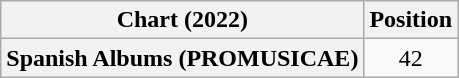<table class="wikitable plainrowheaders" style="text-align:center">
<tr>
<th scope="col">Chart (2022)</th>
<th scope="col">Position</th>
</tr>
<tr>
<th scope="row">Spanish Albums (PROMUSICAE)</th>
<td>42</td>
</tr>
</table>
